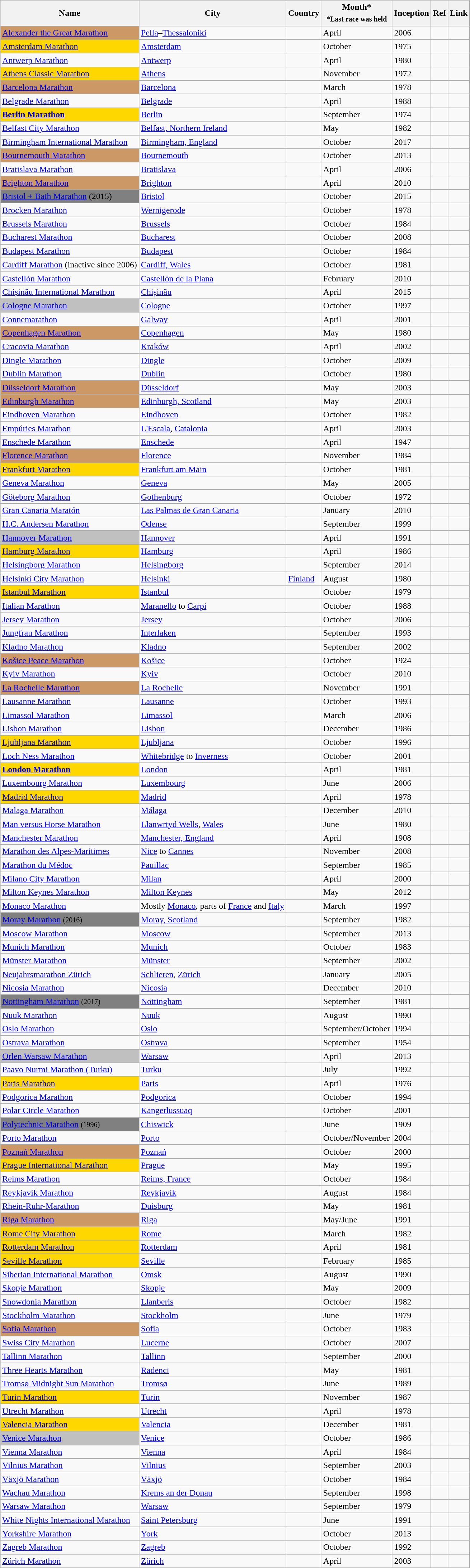<table class="wikitable sortable">
<tr>
<th>Name</th>
<th>City</th>
<th>Country</th>
<th>Month*<br><sub>*Last race was held</sub></th>
<th>Inception</th>
<th>Ref</th>
<th>Link</th>
</tr>
<tr>
<td bgcolor=cc9966><a href='#'>Alexander the Great Marathon</a></td>
<td><a href='#'>Pella</a>–<a href='#'>Thessaloniki</a></td>
<td></td>
<td>April</td>
<td>2006</td>
<td></td>
<td></td>
</tr>
<tr>
<td bgcolor="gold"><a href='#'>Amsterdam Marathon</a></td>
<td><a href='#'>Amsterdam</a></td>
<td></td>
<td>October</td>
<td>1975</td>
<td></td>
<td></td>
</tr>
<tr>
<td><a href='#'>Antwerp Marathon</a></td>
<td><a href='#'>Antwerp</a></td>
<td></td>
<td>April</td>
<td>1980</td>
<td></td>
<td></td>
</tr>
<tr>
<td bgcolor="gold"><a href='#'>Athens Classic Marathon</a></td>
<td><a href='#'>Athens</a></td>
<td></td>
<td>November</td>
<td>1972</td>
<td></td>
<td></td>
</tr>
<tr>
<td bgcolor=cc9966><a href='#'>Barcelona Marathon</a></td>
<td><a href='#'>Barcelona</a></td>
<td></td>
<td>March</td>
<td>1978</td>
<td></td>
<td></td>
</tr>
<tr>
<td><a href='#'>Belgrade Marathon</a></td>
<td><a href='#'>Belgrade</a></td>
<td></td>
<td>April</td>
<td>1988</td>
<td></td>
<td></td>
</tr>
<tr>
<td bgcolor="gold"><strong><a href='#'>Berlin Marathon</a></strong></td>
<td><a href='#'>Berlin</a></td>
<td></td>
<td>September</td>
<td>1974</td>
<td></td>
<td></td>
</tr>
<tr>
<td><a href='#'>Belfast City Marathon</a></td>
<td><a href='#'>Belfast, Northern Ireland</a></td>
<td></td>
<td>May</td>
<td>1982</td>
<td></td>
<td></td>
</tr>
<tr>
<td><a href='#'>Birmingham International Marathon</a></td>
<td><a href='#'>Birmingham, England</a></td>
<td></td>
<td>October</td>
<td>2017</td>
<td></td>
<td></td>
</tr>
<tr>
<td bgcolor="cc9966"><a href='#'>Bournemouth Marathon</a></td>
<td><a href='#'>Bournemouth</a></td>
<td></td>
<td>October</td>
<td>2013</td>
<td></td>
<td></td>
</tr>
<tr>
<td><a href='#'>Bratislava Marathon</a></td>
<td><a href='#'>Bratislava</a></td>
<td></td>
<td>April</td>
<td>2006</td>
<td></td>
<td></td>
</tr>
<tr>
<td bgcolor="cc9966"><a href='#'>Brighton Marathon</a></td>
<td><a href='#'>Brighton</a></td>
<td></td>
<td>April</td>
<td>2010</td>
<td></td>
<td></td>
</tr>
<tr>
<td bgcolor="grey"><a href='#'>Bristol + Bath Marathon</a> (2015)</td>
<td><a href='#'>Bristol</a></td>
<td></td>
<td>October</td>
<td>2015</td>
<td></td>
<td></td>
</tr>
<tr>
<td><a href='#'>Brocken Marathon</a></td>
<td><a href='#'>Wernigerode</a></td>
<td></td>
<td>October</td>
<td>1978</td>
<td></td>
<td></td>
</tr>
<tr>
<td><a href='#'>Brussels Marathon</a></td>
<td><a href='#'>Brussels</a></td>
<td></td>
<td>October</td>
<td>1984</td>
<td></td>
<td></td>
</tr>
<tr>
<td><a href='#'>Bucharest Marathon</a></td>
<td><a href='#'>Bucharest</a></td>
<td></td>
<td>October</td>
<td>2008</td>
<td></td>
<td></td>
</tr>
<tr>
<td><a href='#'>Budapest Marathon</a></td>
<td><a href='#'>Budapest</a></td>
<td></td>
<td>October</td>
<td>1984</td>
<td></td>
<td></td>
</tr>
<tr>
<td><a href='#'>Cardiff Marathon</a> (inactive since 2006)</td>
<td><a href='#'>Cardiff, Wales</a></td>
<td></td>
<td>October</td>
<td>1981</td>
<td></td>
<td></td>
</tr>
<tr>
<td><a href='#'>Castellón Marathon</a></td>
<td><a href='#'>Castellón de la Plana</a></td>
<td></td>
<td>February</td>
<td>2010</td>
<td></td>
<td></td>
</tr>
<tr>
<td><a href='#'>Chișinău International Marathon</a></td>
<td><a href='#'>Chișinău</a></td>
<td></td>
<td>April</td>
<td>2015</td>
<td></td>
<td></td>
</tr>
<tr>
<td bgcolor="silver"><a href='#'>Cologne Marathon</a></td>
<td><a href='#'>Cologne</a></td>
<td></td>
<td>October</td>
<td>1997</td>
<td></td>
<td></td>
</tr>
<tr>
<td><a href='#'>Connemarathon</a></td>
<td><a href='#'>Galway</a></td>
<td></td>
<td>April</td>
<td>2001</td>
<td></td>
<td></td>
</tr>
<tr>
<td bgcolor="cc9966"><a href='#'>Copenhagen Marathon</a></td>
<td><a href='#'>Copenhagen</a></td>
<td></td>
<td>May</td>
<td>1980</td>
<td></td>
<td></td>
</tr>
<tr>
<td><a href='#'>Cracovia Marathon</a></td>
<td><a href='#'>Kraków</a></td>
<td></td>
<td>April</td>
<td>2002</td>
<td></td>
<td></td>
</tr>
<tr>
<td><a href='#'>Dingle Marathon</a></td>
<td><a href='#'>Dingle</a></td>
<td></td>
<td>October</td>
<td>2009</td>
<td></td>
<td></td>
</tr>
<tr>
<td><a href='#'>Dublin Marathon</a></td>
<td><a href='#'>Dublin</a></td>
<td></td>
<td>October</td>
<td>1980</td>
<td></td>
<td></td>
</tr>
<tr>
<td bgcolor="cc9966"><a href='#'>Düsseldorf Marathon</a></td>
<td><a href='#'>Düsseldorf</a></td>
<td></td>
<td>May</td>
<td>2003</td>
<td></td>
<td></td>
</tr>
<tr>
<td bgcolor="cc9966"><a href='#'>Edinburgh Marathon</a></td>
<td><a href='#'>Edinburgh, Scotland</a></td>
<td></td>
<td>May</td>
<td>2003</td>
<td></td>
<td></td>
</tr>
<tr>
<td><a href='#'>Eindhoven Marathon</a></td>
<td><a href='#'>Eindhoven</a></td>
<td></td>
<td>October</td>
<td>1982</td>
<td></td>
<td></td>
</tr>
<tr>
<td><a href='#'>Empúries Marathon</a></td>
<td><a href='#'>L'Escala</a>, <a href='#'>Catalonia</a></td>
<td></td>
<td>April</td>
<td>2003</td>
<td></td>
<td></td>
</tr>
<tr>
<td><a href='#'>Enschede Marathon</a></td>
<td><a href='#'>Enschede</a></td>
<td></td>
<td>April</td>
<td>1947</td>
<td></td>
<td></td>
</tr>
<tr>
<td bgcolor="cc9966"><a href='#'>Florence Marathon</a></td>
<td><a href='#'>Florence</a></td>
<td></td>
<td>November</td>
<td>1984</td>
<td></td>
<td></td>
</tr>
<tr>
<td bgcolor="gold"><a href='#'>Frankfurt Marathon</a></td>
<td><a href='#'>Frankfurt am Main</a></td>
<td></td>
<td>October</td>
<td>1981</td>
<td></td>
<td></td>
</tr>
<tr>
<td><a href='#'>Geneva Marathon</a></td>
<td><a href='#'>Geneva</a></td>
<td></td>
<td>May</td>
<td>2005</td>
<td></td>
<td></td>
</tr>
<tr>
<td><a href='#'>Göteborg Marathon</a></td>
<td><a href='#'>Gothenburg</a></td>
<td></td>
<td>October</td>
<td>1972</td>
<td></td>
<td></td>
</tr>
<tr>
<td><a href='#'>Gran Canaria Maratón</a></td>
<td><a href='#'>Las Palmas de Gran Canaria</a></td>
<td></td>
<td>January</td>
<td>2010</td>
<td></td>
<td></td>
</tr>
<tr>
<td><a href='#'>H.C. Andersen Marathon</a></td>
<td><a href='#'>Odense</a></td>
<td></td>
<td>September</td>
<td>1999</td>
<td></td>
<td></td>
</tr>
<tr>
<td bgcolor="silver"><a href='#'>Hannover Marathon</a></td>
<td><a href='#'>Hannover</a></td>
<td></td>
<td>April</td>
<td>1991</td>
<td></td>
<td></td>
</tr>
<tr>
<td bgcolor="gold"><a href='#'>Hamburg Marathon</a></td>
<td><a href='#'>Hamburg</a></td>
<td></td>
<td>April</td>
<td>1986</td>
<td></td>
<td></td>
</tr>
<tr>
<td><a href='#'>Helsingborg Marathon</a></td>
<td><a href='#'>Helsingborg</a></td>
<td></td>
<td>September</td>
<td>2014</td>
<td></td>
<td></td>
</tr>
<tr>
<td><a href='#'>Helsinki City Marathon</a></td>
<td><a href='#'>Helsinki</a></td>
<td> <a href='#'>Finland</a></td>
<td>August</td>
<td>1980</td>
<td></td>
<td></td>
</tr>
<tr>
<td bgcolor="gold"><a href='#'>Istanbul Marathon</a></td>
<td><a href='#'>Istanbul</a></td>
<td></td>
<td>October</td>
<td>1979</td>
<td></td>
<td></td>
</tr>
<tr>
<td><a href='#'>Italian Marathon</a></td>
<td><a href='#'>Maranello</a> to <a href='#'>Carpi</a></td>
<td></td>
<td>October</td>
<td>1988</td>
<td></td>
<td></td>
</tr>
<tr>
<td><a href='#'>Jersey Marathon</a></td>
<td><a href='#'>Jersey</a></td>
<td></td>
<td>October</td>
<td>2006</td>
<td></td>
<td></td>
</tr>
<tr>
<td><a href='#'>Jungfrau Marathon</a></td>
<td><a href='#'>Interlaken</a></td>
<td></td>
<td>September</td>
<td>1993</td>
<td></td>
<td></td>
</tr>
<tr>
<td><a href='#'>Kladno Marathon</a></td>
<td><a href='#'>Kladno</a></td>
<td></td>
<td>September</td>
<td>2002</td>
<td></td>
<td></td>
</tr>
<tr>
<td bgcolor="cc9966"><a href='#'>Košice Peace Marathon</a></td>
<td><a href='#'>Košice</a></td>
<td></td>
<td>October</td>
<td>1924</td>
<td></td>
<td></td>
</tr>
<tr>
<td><a href='#'>Kyiv Marathon</a></td>
<td><a href='#'>Kyiv</a></td>
<td></td>
<td>October</td>
<td>2010</td>
<td></td>
<td></td>
</tr>
<tr>
<td bgcolor="cc9966"><a href='#'>La Rochelle Marathon</a></td>
<td><a href='#'>La Rochelle</a></td>
<td></td>
<td>November</td>
<td>1991</td>
<td></td>
<td></td>
</tr>
<tr>
<td><a href='#'>Lausanne Marathon</a></td>
<td><a href='#'>Lausanne</a></td>
<td></td>
<td>October</td>
<td>1993</td>
<td></td>
<td></td>
</tr>
<tr>
<td><a href='#'>Limassol Marathon</a></td>
<td><a href='#'>Limassol</a></td>
<td></td>
<td>March</td>
<td>2006</td>
<td></td>
<td></td>
</tr>
<tr>
<td><a href='#'>Lisbon Marathon</a></td>
<td><a href='#'>Lisbon</a></td>
<td></td>
<td>December</td>
<td>1986</td>
<td></td>
<td></td>
</tr>
<tr>
<td bgcolor="gold"><a href='#'>Ljubljana Marathon</a></td>
<td><a href='#'>Ljubljana</a></td>
<td></td>
<td>October</td>
<td>1996</td>
<td></td>
<td></td>
</tr>
<tr>
<td><a href='#'>Loch Ness Marathon</a></td>
<td><a href='#'>Whitebridge</a> to <a href='#'>Inverness</a></td>
<td></td>
<td>October</td>
<td>2001</td>
<td></td>
<td></td>
</tr>
<tr>
<td bgcolor="gold"><strong><a href='#'>London Marathon</a></strong></td>
<td><a href='#'>London</a></td>
<td></td>
<td>April</td>
<td>1981</td>
<td></td>
<td></td>
</tr>
<tr>
<td><a href='#'>Luxembourg Marathon</a></td>
<td><a href='#'>Luxembourg</a></td>
<td></td>
<td>June</td>
<td>2006</td>
<td></td>
<td></td>
</tr>
<tr>
<td bgcolor="gold"><a href='#'>Madrid Marathon</a></td>
<td><a href='#'>Madrid</a></td>
<td></td>
<td>April</td>
<td>1978</td>
<td></td>
<td></td>
</tr>
<tr>
<td><a href='#'>Malaga Marathon</a></td>
<td><a href='#'>Málaga</a></td>
<td></td>
<td>December</td>
<td>2010</td>
<td></td>
<td></td>
</tr>
<tr>
<td><a href='#'>Man versus Horse Marathon</a></td>
<td><a href='#'>Llanwrtyd Wells</a>, <a href='#'>Wales</a></td>
<td></td>
<td>June</td>
<td>1980</td>
<td></td>
<td></td>
</tr>
<tr>
<td><a href='#'>Manchester Marathon</a></td>
<td><a href='#'>Manchester, England</a></td>
<td></td>
<td>April</td>
<td>1908</td>
<td></td>
<td></td>
</tr>
<tr>
<td><a href='#'>Marathon des Alpes-Maritimes</a></td>
<td><a href='#'>Nice</a> to <a href='#'>Cannes</a></td>
<td></td>
<td>November</td>
<td>2008</td>
<td></td>
<td></td>
</tr>
<tr>
<td><a href='#'>Marathon du Médoc</a></td>
<td><a href='#'>Pauillac</a></td>
<td></td>
<td>September</td>
<td>1985</td>
<td></td>
<td></td>
</tr>
<tr>
<td><a href='#'>Milano City Marathon</a></td>
<td><a href='#'>Milan</a></td>
<td></td>
<td>April</td>
<td>2000</td>
<td></td>
<td></td>
</tr>
<tr>
<td><a href='#'>Milton Keynes Marathon</a></td>
<td><a href='#'>Milton Keynes</a></td>
<td></td>
<td>May</td>
<td>2012</td>
<td></td>
<td></td>
</tr>
<tr>
<td><a href='#'>Monaco Marathon</a></td>
<td>Mostly <a href='#'>Monaco</a>, parts of <a href='#'>France</a> and <a href='#'>Italy</a></td>
<td></td>
<td>March</td>
<td>1997</td>
<td></td>
<td></td>
</tr>
<tr>
<td bgcolor="grey"><a href='#'>Moray Marathon</a> <small>(2016)</small></td>
<td><a href='#'>Moray, Scotland</a></td>
<td></td>
<td>September</td>
<td>1982</td>
<td></td>
<td></td>
</tr>
<tr>
<td><a href='#'>Moscow Marathon</a></td>
<td><a href='#'>Moscow</a></td>
<td></td>
<td>September</td>
<td>2013</td>
<td></td>
<td></td>
</tr>
<tr>
<td><a href='#'>Munich Marathon</a></td>
<td><a href='#'>Munich</a></td>
<td></td>
<td>October</td>
<td>1983</td>
<td></td>
<td></td>
</tr>
<tr>
<td><a href='#'>Münster Marathon</a></td>
<td><a href='#'>Münster</a></td>
<td></td>
<td>September</td>
<td>2002</td>
<td></td>
<td></td>
</tr>
<tr>
<td><a href='#'>Neujahrsmarathon Zürich</a></td>
<td><a href='#'>Schlieren</a>, <a href='#'>Zürich</a></td>
<td></td>
<td>January</td>
<td>2005</td>
<td></td>
<td></td>
</tr>
<tr>
<td><a href='#'>Nicosia Marathon</a></td>
<td><a href='#'>Nicosia</a></td>
<td></td>
<td>December</td>
<td>2010</td>
<td></td>
<td></td>
</tr>
<tr>
<td bgcolor="grey"><a href='#'>Nottingham Marathon</a> <small>(2017)</small></td>
<td><a href='#'>Nottingham</a></td>
<td></td>
<td>September</td>
<td>1981</td>
<td></td>
<td></td>
</tr>
<tr>
<td><a href='#'>Nuuk Marathon</a></td>
<td><a href='#'>Nuuk</a></td>
<td></td>
<td>August</td>
<td>1990</td>
<td></td>
<td></td>
</tr>
<tr>
<td><a href='#'>Oslo Marathon</a></td>
<td><a href='#'>Oslo</a></td>
<td></td>
<td>September/October</td>
<td>1994</td>
<td></td>
<td></td>
</tr>
<tr>
<td><a href='#'>Ostrava Marathon</a></td>
<td><a href='#'>Ostrava</a></td>
<td></td>
<td>September</td>
<td>1954</td>
<td></td>
<td></td>
</tr>
<tr>
<td bgcolor="silver"><a href='#'>Orlen Warsaw Marathon</a></td>
<td><a href='#'>Warsaw</a></td>
<td></td>
<td>April</td>
<td>2013</td>
<td></td>
<td></td>
</tr>
<tr>
<td><a href='#'>Paavo Nurmi Marathon (Turku)</a></td>
<td><a href='#'>Turku</a></td>
<td></td>
<td>July</td>
<td>1992</td>
<td></td>
<td></td>
</tr>
<tr>
<td bgcolor="gold"><a href='#'>Paris Marathon</a></td>
<td><a href='#'>Paris</a></td>
<td></td>
<td>April</td>
<td>1976</td>
<td></td>
<td></td>
</tr>
<tr>
<td><a href='#'>Podgorica Marathon</a></td>
<td><a href='#'>Podgorica</a></td>
<td></td>
<td>October</td>
<td>1994</td>
<td></td>
<td></td>
</tr>
<tr>
<td><a href='#'>Polar Circle Marathon</a></td>
<td><a href='#'>Kangerlussuaq</a></td>
<td></td>
<td>October</td>
<td>2001</td>
<td></td>
<td></td>
</tr>
<tr>
<td bgcolor="grey"><a href='#'>Polytechnic Marathon</a> <small>(1996)</small></td>
<td><a href='#'>Chiswick</a></td>
<td></td>
<td>June</td>
<td>1909</td>
<td></td>
<td></td>
</tr>
<tr>
<td><a href='#'>Porto Marathon</a></td>
<td><a href='#'>Porto</a></td>
<td></td>
<td>October/November</td>
<td>2004</td>
<td></td>
<td></td>
</tr>
<tr>
<td bgcolor="#CC9966"><a href='#'>Poznań Marathon</a></td>
<td><a href='#'>Poznań</a></td>
<td></td>
<td>October</td>
<td>2000</td>
<td></td>
<td></td>
</tr>
<tr>
<td bgcolor="gold"><a href='#'>Prague International Marathon</a></td>
<td><a href='#'>Prague</a></td>
<td></td>
<td>May</td>
<td>1995</td>
<td></td>
<td></td>
</tr>
<tr>
<td><a href='#'>Reims Marathon</a></td>
<td><a href='#'>Reims, France</a></td>
<td></td>
<td>October</td>
<td>1984</td>
<td></td>
<td></td>
</tr>
<tr>
<td><a href='#'>Reykjavík Marathon</a></td>
<td><a href='#'>Reykjavík</a></td>
<td></td>
<td>August</td>
<td>1984</td>
<td></td>
<td></td>
</tr>
<tr>
<td><a href='#'>Rhein-Ruhr-Marathon</a></td>
<td><a href='#'>Duisburg</a></td>
<td></td>
<td>May</td>
<td>1981</td>
<td></td>
<td></td>
</tr>
<tr>
<td bgcolor=cc9966><a href='#'>Riga Marathon</a></td>
<td><a href='#'>Riga</a></td>
<td></td>
<td>May/June</td>
<td>1991</td>
<td></td>
<td></td>
</tr>
<tr>
<td bgcolor="gold"><a href='#'>Rome City Marathon</a></td>
<td><a href='#'>Rome</a></td>
<td></td>
<td>March</td>
<td>1982</td>
<td></td>
<td></td>
</tr>
<tr>
<td bgcolor="gold"><a href='#'>Rotterdam Marathon</a></td>
<td><a href='#'>Rotterdam</a></td>
<td></td>
<td>April</td>
<td>1981</td>
<td></td>
<td></td>
</tr>
<tr>
<td bgcolor="gold"><a href='#'>Seville Marathon</a></td>
<td><a href='#'>Seville</a></td>
<td></td>
<td>February</td>
<td>1985</td>
<td></td>
<td></td>
</tr>
<tr>
<td><a href='#'>Siberian International Marathon</a></td>
<td><a href='#'>Omsk</a></td>
<td></td>
<td>August</td>
<td>1990</td>
<td></td>
<td></td>
</tr>
<tr>
<td><a href='#'>Skopje Marathon</a></td>
<td><a href='#'>Skopje</a></td>
<td></td>
<td>May</td>
<td>2009</td>
<td></td>
<td></td>
</tr>
<tr>
<td><a href='#'>Snowdonia Marathon</a></td>
<td><a href='#'>Llanberis</a></td>
<td></td>
<td>October</td>
<td>1982</td>
<td></td>
<td></td>
</tr>
<tr>
<td><a href='#'>Stockholm Marathon</a></td>
<td><a href='#'>Stockholm</a></td>
<td></td>
<td>June</td>
<td>1979</td>
<td></td>
<td></td>
</tr>
<tr>
<td bgcolor="#CC9966"><a href='#'>Sofia Marathon</a></td>
<td><a href='#'>Sofia</a></td>
<td></td>
<td>October</td>
<td>1983</td>
<td></td>
<td></td>
</tr>
<tr>
<td><a href='#'>Swiss City Marathon</a></td>
<td><a href='#'>Lucerne</a></td>
<td></td>
<td>October</td>
<td>2007</td>
<td></td>
<td></td>
</tr>
<tr>
<td><a href='#'>Tallinn Marathon</a></td>
<td><a href='#'>Tallinn</a></td>
<td></td>
<td>September</td>
<td>2000</td>
<td></td>
<td></td>
</tr>
<tr>
<td><a href='#'>Three Hearts Marathon</a></td>
<td><a href='#'>Radenci</a></td>
<td></td>
<td>May</td>
<td>1981</td>
<td></td>
<td></td>
</tr>
<tr>
<td><a href='#'>Tromsø Midnight Sun Marathon</a></td>
<td><a href='#'>Tromsø</a></td>
<td></td>
<td>June</td>
<td>1989</td>
<td></td>
<td></td>
</tr>
<tr>
<td bgcolor="gold"><a href='#'>Turin Marathon</a></td>
<td><a href='#'>Turin</a></td>
<td></td>
<td>November</td>
<td>1987</td>
<td></td>
<td></td>
</tr>
<tr>
<td><a href='#'>Utrecht Marathon</a></td>
<td><a href='#'>Utrecht</a></td>
<td></td>
<td>April</td>
<td>1978</td>
<td></td>
<td></td>
</tr>
<tr>
<td bgcolor="gold"><a href='#'>Valencia Marathon</a></td>
<td><a href='#'>Valencia</a></td>
<td></td>
<td>December</td>
<td>1981</td>
<td></td>
<td></td>
</tr>
<tr>
<td bgcolor="silver"><a href='#'>Venice Marathon</a></td>
<td><a href='#'>Venice</a></td>
<td></td>
<td>October</td>
<td>1986</td>
<td></td>
<td></td>
</tr>
<tr>
<td><a href='#'>Vienna Marathon</a></td>
<td><a href='#'>Vienna</a></td>
<td></td>
<td>April</td>
<td>1984</td>
<td></td>
<td></td>
</tr>
<tr>
<td><a href='#'>Vilnius Marathon</a></td>
<td><a href='#'>Vilnius</a></td>
<td></td>
<td>September</td>
<td>2003</td>
<td></td>
<td></td>
</tr>
<tr>
<td><a href='#'>Växjö Marathon</a></td>
<td><a href='#'>Växjö</a></td>
<td></td>
<td>October</td>
<td>1984</td>
<td></td>
<td></td>
</tr>
<tr>
<td><a href='#'>Wachau Marathon</a></td>
<td><a href='#'>Krems an der Donau</a></td>
<td></td>
<td>September</td>
<td>1998</td>
<td></td>
<td></td>
</tr>
<tr>
<td><a href='#'>Warsaw Marathon</a></td>
<td><a href='#'>Warsaw</a></td>
<td></td>
<td>September</td>
<td>1979</td>
<td></td>
<td></td>
</tr>
<tr>
<td><a href='#'>White Nights International Marathon</a></td>
<td><a href='#'>Saint Petersburg</a></td>
<td></td>
<td>June</td>
<td>1991</td>
<td></td>
<td></td>
</tr>
<tr>
<td><a href='#'>Yorkshire Marathon</a></td>
<td><a href='#'>York</a></td>
<td></td>
<td>October</td>
<td>2013</td>
<td></td>
<td></td>
</tr>
<tr>
<td><a href='#'>Zagreb Marathon</a></td>
<td><a href='#'>Zagreb</a></td>
<td></td>
<td>October</td>
<td>1992</td>
<td></td>
<td></td>
</tr>
<tr>
<td><a href='#'>Zürich Marathon</a></td>
<td><a href='#'>Zürich</a></td>
<td></td>
<td>April</td>
<td>2003</td>
<td></td>
<td></td>
</tr>
</table>
